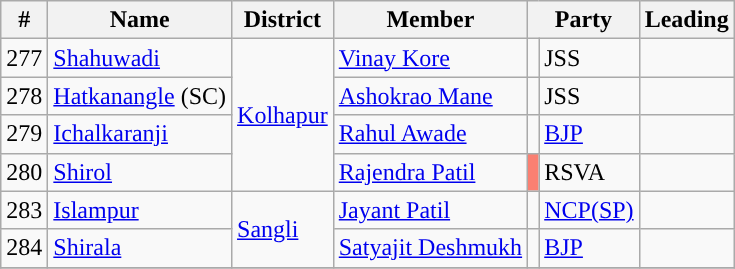<table class="wikitable">
<tr>
<th>#</th>
<th>Name</th>
<th>District</th>
<th>Member</th>
<th colspan="2">Party</th>
<th colspan=2>Leading<br></th>
</tr>
<tr>
<td>277</td>
<td><a href='#'>Shahuwadi</a></td>
<td rowspan="4"><a href='#'>Kolhapur</a></td>
<td><a href='#'>Vinay Kore</a></td>
<td style="background-color: "></td>
<td>JSS</td>
<td></td>
</tr>
<tr>
<td>278</td>
<td><a href='#'>Hatkanangle</a> (SC)</td>
<td><a href='#'>Ashokrao Mane</a></td>
<td style="background-color: "></td>
<td>JSS</td>
<td></td>
</tr>
<tr>
<td>279</td>
<td><a href='#'>Ichalkaranji</a></td>
<td><a href='#'>Rahul Awade</a></td>
<td style="background-color: "></td>
<td><a href='#'>BJP</a></td>
<td></td>
</tr>
<tr>
<td>280</td>
<td><a href='#'>Shirol</a></td>
<td><a href='#'>Rajendra Patil</a></td>
<td bgcolor=Salmon></td>
<td>RSVA</td>
<td></td>
</tr>
<tr>
<td>283</td>
<td><a href='#'>Islampur</a></td>
<td rowspan="2"><a href='#'>Sangli</a></td>
<td><a href='#'>Jayant Patil</a></td>
<td style="background-color: "></td>
<td><a href='#'>NCP(SP)</a></td>
<td></td>
</tr>
<tr>
<td>284</td>
<td><a href='#'>Shirala</a></td>
<td><a href='#'>Satyajit Deshmukh</a></td>
<td style="background-color: "></td>
<td><a href='#'>BJP</a></td>
<td></td>
</tr>
<tr>
</tr>
</table>
